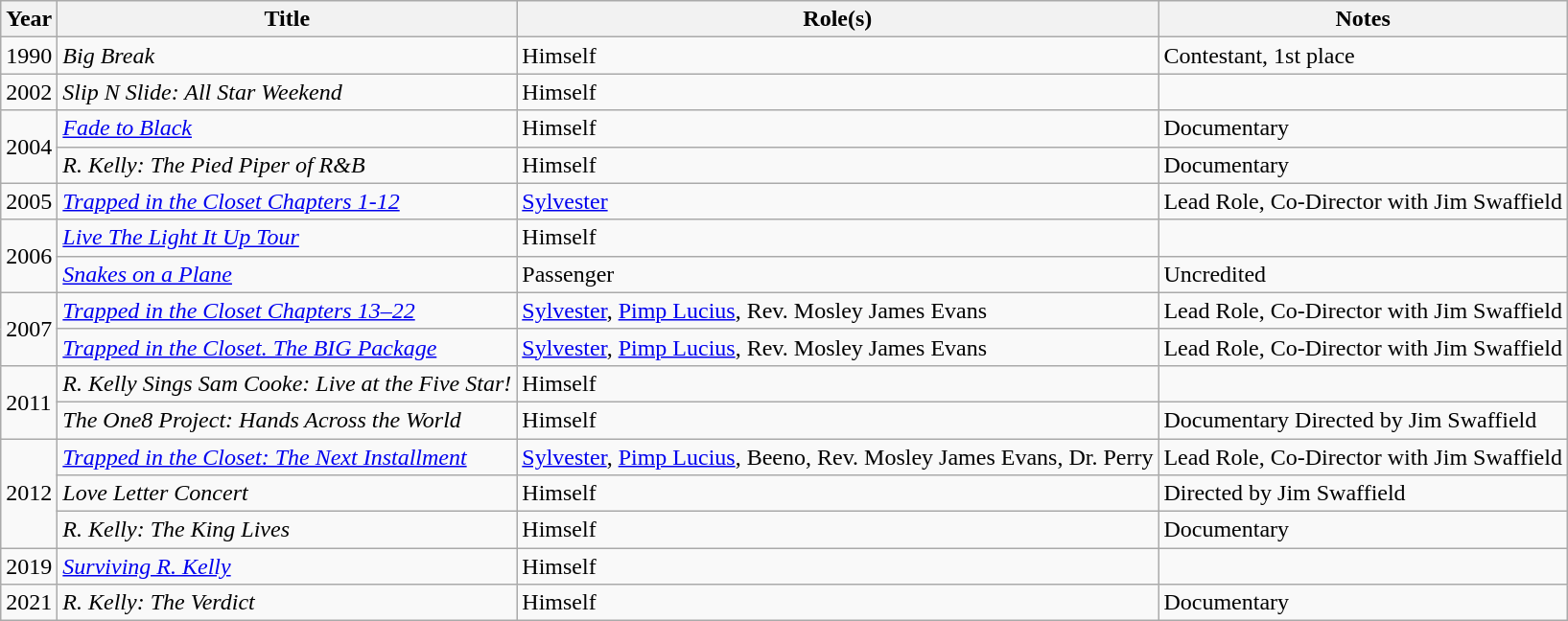<table class="wikitable sortable plainrowheaders">
<tr>
<th scope="col">Year</th>
<th scope="col">Title</th>
<th scope="col">Role(s)</th>
<th scope="col" class="unsortable">Notes</th>
</tr>
<tr>
<td>1990</td>
<td><em>Big Break</em></td>
<td>Himself</td>
<td>Contestant, 1st place</td>
</tr>
<tr>
<td>2002</td>
<td><em>Slip N Slide: All Star Weekend</em></td>
<td>Himself</td>
<td></td>
</tr>
<tr>
<td rowspan=2>2004</td>
<td><em><a href='#'>Fade to Black</a></em></td>
<td>Himself</td>
<td>Documentary</td>
</tr>
<tr>
<td><em>R. Kelly: The Pied Piper of R&B</em></td>
<td>Himself</td>
<td>Documentary</td>
</tr>
<tr>
<td>2005</td>
<td><em><a href='#'>Trapped in the Closet Chapters 1-12</a></em></td>
<td><a href='#'>Sylvester</a></td>
<td>Lead Role, Co-Director with Jim Swaffield</td>
</tr>
<tr>
<td rowspan=2>2006</td>
<td><em><a href='#'>Live The Light It Up Tour</a></em></td>
<td>Himself</td>
<td></td>
</tr>
<tr>
<td><em><a href='#'>Snakes on a Plane</a></em></td>
<td>Passenger</td>
<td>Uncredited</td>
</tr>
<tr>
<td rowspan=2>2007</td>
<td><em><a href='#'>Trapped in the Closet Chapters 13–22</a></em></td>
<td><a href='#'>Sylvester</a>, <a href='#'>Pimp Lucius</a>, Rev. Mosley James Evans</td>
<td>Lead Role, Co-Director with Jim Swaffield</td>
</tr>
<tr>
<td><em><a href='#'>Trapped in the Closet. The BIG Package</a></em></td>
<td><a href='#'>Sylvester</a>, <a href='#'>Pimp Lucius</a>, Rev. Mosley James Evans</td>
<td>Lead Role, Co-Director with Jim Swaffield</td>
</tr>
<tr>
<td rowspan=2>2011</td>
<td><em>R. Kelly Sings Sam Cooke: Live at the Five Star!</em></td>
<td>Himself</td>
<td></td>
</tr>
<tr>
<td><em>The One8 Project: Hands Across the World</em></td>
<td>Himself</td>
<td>Documentary Directed by Jim Swaffield</td>
</tr>
<tr>
<td rowspan=3>2012</td>
<td><em><a href='#'>Trapped in the Closet: The Next Installment</a></em></td>
<td><a href='#'>Sylvester</a>, <a href='#'>Pimp Lucius</a>, Beeno, Rev. Mosley James Evans, Dr. Perry</td>
<td>Lead Role, Co-Director with Jim Swaffield</td>
</tr>
<tr>
<td><em>Love Letter Concert</em></td>
<td>Himself</td>
<td>Directed by Jim Swaffield</td>
</tr>
<tr>
<td><em>R. Kelly: The King Lives</em></td>
<td>Himself</td>
<td>Documentary</td>
</tr>
<tr>
<td>2019</td>
<td><em><a href='#'>Surviving R. Kelly</a></em></td>
<td>Himself</td>
<td></td>
</tr>
<tr>
<td>2021</td>
<td><em>R. Kelly: The Verdict</em></td>
<td>Himself</td>
<td>Documentary</td>
</tr>
</table>
